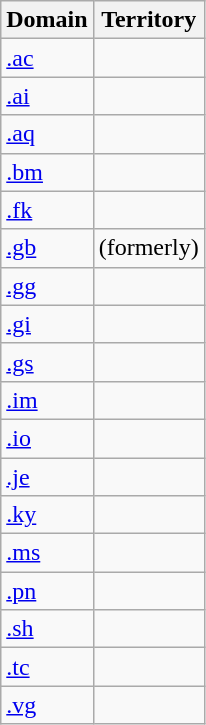<table class="wikitable">
<tr>
<th>Domain</th>
<th>Territory</th>
</tr>
<tr>
<td><a href='#'>.ac</a></td>
<td></td>
</tr>
<tr>
<td><a href='#'>.ai</a></td>
<td></td>
</tr>
<tr>
<td><a href='#'>.aq</a></td>
<td></td>
</tr>
<tr>
<td><a href='#'>.bm</a></td>
<td></td>
</tr>
<tr>
<td><a href='#'>.fk</a></td>
<td></td>
</tr>
<tr>
<td><a href='#'>.gb</a></td>
<td> (formerly)</td>
</tr>
<tr>
<td><a href='#'>.gg</a></td>
<td></td>
</tr>
<tr>
<td><a href='#'>.gi</a></td>
<td></td>
</tr>
<tr>
<td><a href='#'>.gs</a></td>
<td></td>
</tr>
<tr>
<td><a href='#'>.im</a></td>
<td></td>
</tr>
<tr>
<td><a href='#'>.io</a></td>
<td></td>
</tr>
<tr>
<td><a href='#'>.je</a></td>
<td></td>
</tr>
<tr>
<td><a href='#'>.ky</a></td>
<td></td>
</tr>
<tr>
<td><a href='#'>.ms</a></td>
<td></td>
</tr>
<tr>
<td><a href='#'>.pn</a></td>
<td></td>
</tr>
<tr>
<td><a href='#'>.sh</a></td>
<td></td>
</tr>
<tr>
<td><a href='#'>.tc</a></td>
<td></td>
</tr>
<tr>
<td><a href='#'>.vg</a></td>
<td></td>
</tr>
</table>
